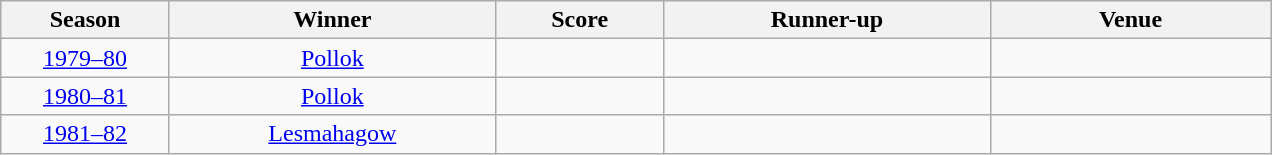<table class="wikitable sortable" style="text-align: center;">
<tr>
<th width="105">Season</th>
<th width="210">Winner</th>
<th width="105">Score</th>
<th width="210">Runner-up</th>
<th width="180">Venue</th>
</tr>
<tr>
<td><a href='#'>1979–80</a></td>
<td><a href='#'>Pollok</a></td>
<td></td>
<td></td>
<td></td>
</tr>
<tr>
<td><a href='#'>1980–81</a></td>
<td><a href='#'>Pollok</a></td>
<td></td>
<td></td>
<td></td>
</tr>
<tr>
<td><a href='#'>1981–82</a></td>
<td><a href='#'>Lesmahagow</a></td>
<td></td>
<td></td>
<td></td>
</tr>
</table>
